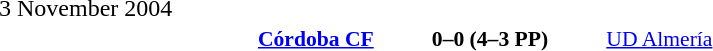<table width=100% cellspacing=1>
<tr>
<th width=20%></th>
<th width=12%></th>
<th width=20%></th>
<th></th>
</tr>
<tr>
<td>3 November 2004</td>
</tr>
<tr style=font-size:90%>
<td align=right><strong><a href='#'>Córdoba CF</a></strong></td>
<td align=center><strong>0–0 (4–3 PP)</strong></td>
<td><a href='#'>UD Almería</a></td>
</tr>
</table>
